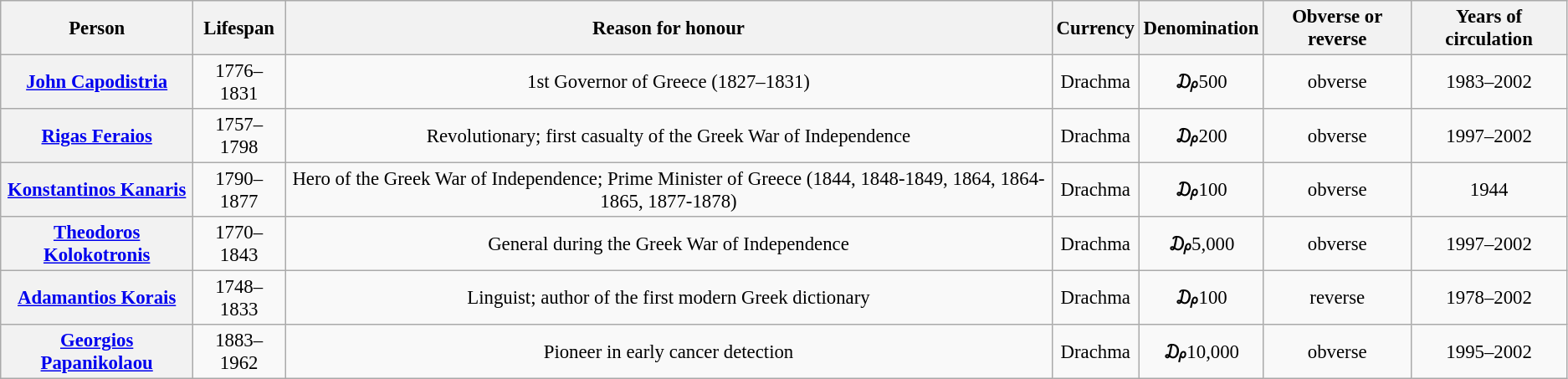<table class="wikitable" style="font-size:95%; text-align:center;">
<tr>
<th>Person</th>
<th>Lifespan</th>
<th>Reason for honour</th>
<th>Currency</th>
<th>Denomination</th>
<th>Obverse or reverse</th>
<th>Years of circulation</th>
</tr>
<tr>
<th><a href='#'>John Capodistria</a></th>
<td>1776–1831</td>
<td>1st Governor of Greece (1827–1831)</td>
<td>Drachma</td>
<td>₯500</td>
<td>obverse</td>
<td>1983–2002</td>
</tr>
<tr>
<th><a href='#'>Rigas Feraios</a></th>
<td>1757–1798</td>
<td>Revolutionary; first casualty of the Greek War of Independence</td>
<td>Drachma</td>
<td>₯200</td>
<td>obverse</td>
<td>1997–2002</td>
</tr>
<tr>
<th><a href='#'>Konstantinos Kanaris</a></th>
<td>1790–1877</td>
<td>Hero of the Greek War of Independence; Prime Minister of Greece (1844, 1848-1849, 1864, 1864-1865, 1877-1878)</td>
<td>Drachma</td>
<td>₯100</td>
<td>obverse</td>
<td>1944</td>
</tr>
<tr>
<th><a href='#'>Theodoros Kolokotronis</a></th>
<td>1770–1843</td>
<td>General during the Greek War of Independence</td>
<td>Drachma</td>
<td>₯5,000</td>
<td>obverse</td>
<td>1997–2002</td>
</tr>
<tr>
<th><a href='#'>Adamantios Korais</a></th>
<td>1748–1833</td>
<td>Linguist; author of the first modern Greek dictionary</td>
<td>Drachma</td>
<td>₯100</td>
<td>reverse</td>
<td>1978–2002</td>
</tr>
<tr>
<th><a href='#'>Georgios Papanikolaou</a></th>
<td>1883–1962</td>
<td>Pioneer in early cancer detection</td>
<td>Drachma</td>
<td>₯10,000</td>
<td>obverse</td>
<td>1995–2002</td>
</tr>
</table>
